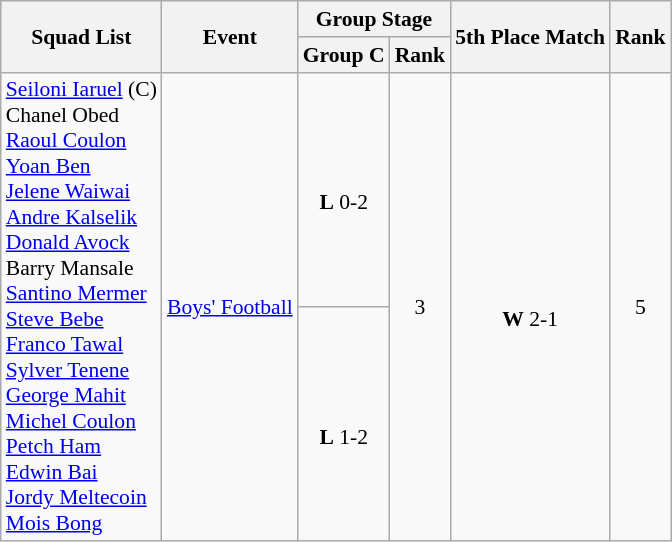<table class=wikitable style="font-size:90%">
<tr>
<th rowspan=2>Squad List</th>
<th rowspan=2>Event</th>
<th colspan=2>Group Stage</th>
<th rowspan=2>5th Place Match</th>
<th rowspan=2>Rank</th>
</tr>
<tr>
<th>Group C</th>
<th>Rank</th>
</tr>
<tr>
<td rowspan=2><a href='#'>Seiloni Iaruel</a> (C)<br>Chanel Obed<br><a href='#'>Raoul Coulon</a><br><a href='#'>Yoan Ben</a><br><a href='#'>Jelene Waiwai</a><br><a href='#'>Andre Kalselik</a><br><a href='#'>Donald Avock</a><br>Barry Mansale<br><a href='#'>Santino Mermer</a><br><a href='#'>Steve Bebe</a><br><a href='#'>Franco Tawal</a><br><a href='#'>Sylver Tenene</a><br><a href='#'>George Mahit</a><br><a href='#'>Michel Coulon</a><br><a href='#'>Petch Ham</a><br><a href='#'>Edwin Bai</a><br><a href='#'>Jordy Meltecoin</a><br><a href='#'>Mois Bong</a></td>
<td rowspan=2><a href='#'>Boys' Football</a></td>
<td align=center><br> <strong>L</strong> 0-2</td>
<td rowspan=2 align=center>3</td>
<td rowspan=2 align=center><br> <strong>W</strong> 2-1</td>
<td rowspan=2 align=center>5</td>
</tr>
<tr>
<td align=center><br> <strong>L</strong> 1-2</td>
</tr>
</table>
